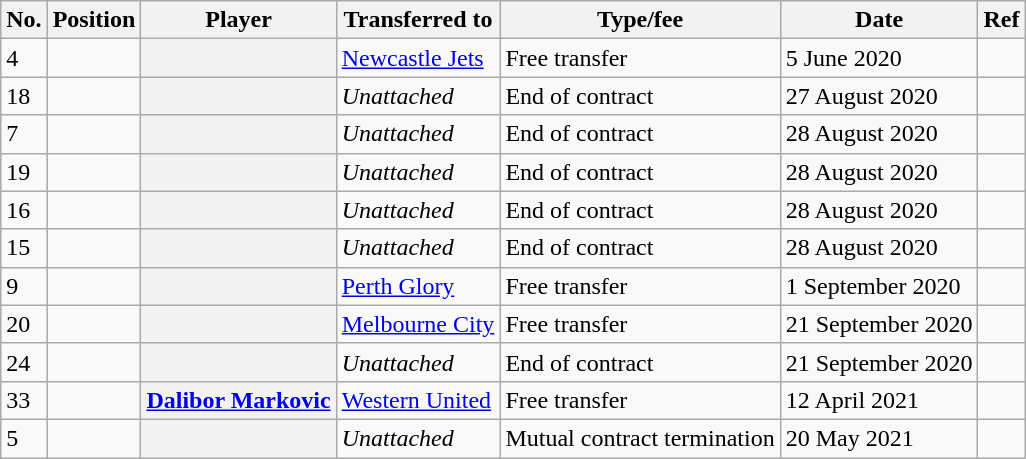<table class="wikitable plainrowheaders sortable" style="text-align:center; text-align:left">
<tr>
<th scope="col">No.</th>
<th scope="col">Position</th>
<th scope="col">Player</th>
<th scope="col">Transferred to</th>
<th scope="col">Type/fee</th>
<th scope="col">Date</th>
<th scope="col" class="unsortable">Ref</th>
</tr>
<tr>
<td>4</td>
<td></td>
<th scope="row"></th>
<td><a href='#'>Newcastle Jets</a></td>
<td>Free transfer</td>
<td>5 June 2020</td>
<td></td>
</tr>
<tr>
<td>18</td>
<td></td>
<th scope="row"></th>
<td><em>Unattached</em></td>
<td>End of contract</td>
<td>27 August 2020</td>
<td></td>
</tr>
<tr>
<td>7</td>
<td></td>
<th scope="row"></th>
<td><em>Unattached</em></td>
<td>End of contract</td>
<td>28 August 2020</td>
<td></td>
</tr>
<tr>
<td>19</td>
<td></td>
<th scope="row"></th>
<td><em>Unattached</em></td>
<td>End of contract</td>
<td>28 August 2020</td>
<td></td>
</tr>
<tr>
<td>16</td>
<td></td>
<th scope="row"></th>
<td><em>Unattached</em></td>
<td>End of contract</td>
<td>28 August 2020</td>
<td></td>
</tr>
<tr>
<td>15</td>
<td></td>
<th scope="row"></th>
<td><em>Unattached</em></td>
<td>End of contract</td>
<td>28 August 2020</td>
<td></td>
</tr>
<tr>
<td>9</td>
<td></td>
<th scope="row"></th>
<td><a href='#'>Perth Glory</a></td>
<td>Free transfer</td>
<td>1 September 2020</td>
<td></td>
</tr>
<tr>
<td>20</td>
<td></td>
<th scope="row"></th>
<td><a href='#'>Melbourne City</a></td>
<td>Free transfer</td>
<td>21 September 2020</td>
<td></td>
</tr>
<tr>
<td>24</td>
<td></td>
<th scope="row"></th>
<td><em>Unattached</em></td>
<td>End of contract</td>
<td>21 September 2020</td>
<td></td>
</tr>
<tr>
<td>33</td>
<td></td>
<th scope="row"><a href='#'>Dalibor Markovic</a></th>
<td><a href='#'>Western United</a></td>
<td>Free transfer</td>
<td>12 April 2021</td>
<td></td>
</tr>
<tr>
<td>5</td>
<td></td>
<th scope="row"></th>
<td><em>Unattached</em></td>
<td>Mutual contract termination</td>
<td>20 May 2021</td>
<td></td>
</tr>
</table>
